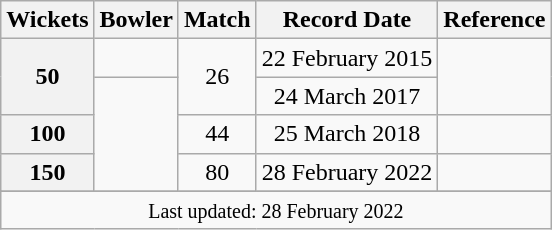<table class="wikitable sortable" style="text-align:center;">
<tr>
<th scope="col" style="text-align:center;">Wickets</th>
<th scope="col" style="text-align:center;">Bowler</th>
<th scope="col" style="text-align:center;">Match</th>
<th scope="col" style="text-align:center;">Record Date</th>
<th scope="col" style="text-align:center;">Reference</th>
</tr>
<tr>
<th rowspan=2>50</th>
<td></td>
<td rowspan=2>26</td>
<td>22 February 2015</td>
<td rowspan=2></td>
</tr>
<tr>
<td rowspan="3"></td>
<td>24 March 2017</td>
</tr>
<tr>
<th>100</th>
<td>44</td>
<td>25 March 2018</td>
<td></td>
</tr>
<tr>
<th>150</th>
<td>80</td>
<td>28 February 2022</td>
<td></td>
</tr>
<tr>
</tr>
<tr class=sortbottom>
<td colspan=5><small>Last updated: 28 February 2022</small></td>
</tr>
</table>
